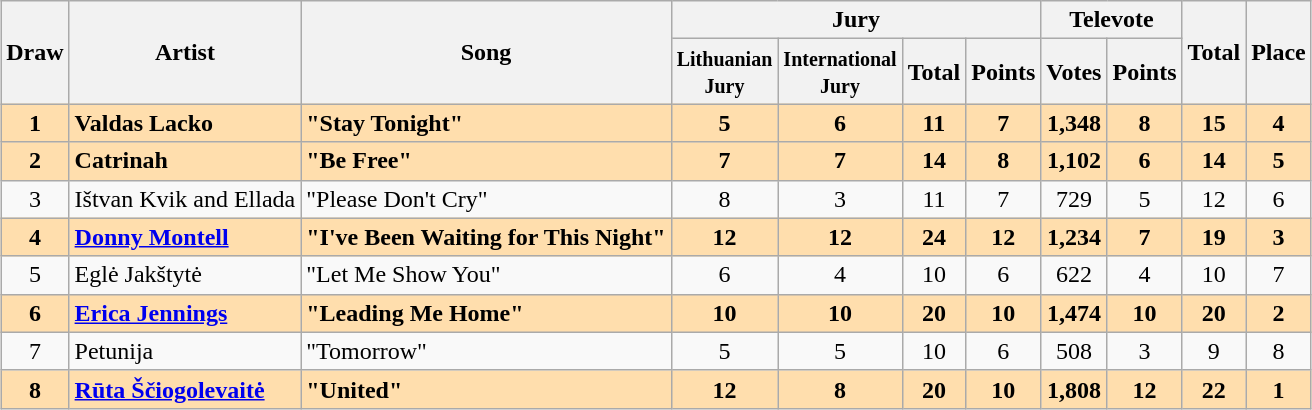<table class="sortable wikitable" style="margin: 1em auto 1em auto; text-align:center;">
<tr>
<th rowspan="2">Draw</th>
<th rowspan="2">Artist</th>
<th rowspan="2">Song</th>
<th colspan="4">Jury</th>
<th colspan="2">Televote</th>
<th rowspan="2">Total</th>
<th rowspan="2">Place</th>
</tr>
<tr>
<th><small>Lithuanian<br>Jury</small></th>
<th><small>International<br>Jury</small></th>
<th>Total</th>
<th>Points</th>
<th>Votes</th>
<th>Points</th>
</tr>
<tr style="font-weight:bold; background:navajowhite;">
<td>1</td>
<td align="left">Valdas Lacko</td>
<td align="left">"Stay Tonight"</td>
<td>5</td>
<td>6</td>
<td>11</td>
<td>7</td>
<td>1,348</td>
<td>8</td>
<td>15</td>
<td>4</td>
</tr>
<tr style="font-weight:bold; background:navajowhite;">
<td>2</td>
<td align="left">Catrinah</td>
<td align="left">"Be Free"</td>
<td>7</td>
<td>7</td>
<td>14</td>
<td>8</td>
<td>1,102</td>
<td>6</td>
<td>14</td>
<td>5</td>
</tr>
<tr>
<td>3</td>
<td align="left">Ištvan Kvik and Ellada</td>
<td align="left">"Please Don't Cry"</td>
<td>8</td>
<td>3</td>
<td>11</td>
<td>7</td>
<td>729</td>
<td>5</td>
<td>12</td>
<td>6</td>
</tr>
<tr style="font-weight:bold; background:navajowhite;">
<td>4</td>
<td align="left"><a href='#'>Donny Montell</a></td>
<td align="left">"I've Been Waiting for This Night"</td>
<td>12</td>
<td>12</td>
<td>24</td>
<td>12</td>
<td>1,234</td>
<td>7</td>
<td>19</td>
<td>3</td>
</tr>
<tr>
<td>5</td>
<td align="left">Eglė Jakštytė</td>
<td align="left">"Let Me Show You"</td>
<td>6</td>
<td>4</td>
<td>10</td>
<td>6</td>
<td>622</td>
<td>4</td>
<td>10</td>
<td>7</td>
</tr>
<tr style="font-weight:bold; background:navajowhite;">
<td>6</td>
<td align="left"><a href='#'>Erica Jennings</a></td>
<td align="left">"Leading Me Home"</td>
<td>10</td>
<td>10</td>
<td>20</td>
<td>10</td>
<td>1,474</td>
<td>10</td>
<td>20</td>
<td>2</td>
</tr>
<tr>
<td>7</td>
<td align="left">Petunija</td>
<td align="left">"Tomorrow"</td>
<td>5</td>
<td>5</td>
<td>10</td>
<td>6</td>
<td>508</td>
<td>3</td>
<td>9</td>
<td>8</td>
</tr>
<tr style="font-weight:bold; background:navajowhite;">
<td>8</td>
<td align="left"><a href='#'>Rūta Ščiogolevaitė</a></td>
<td align="left">"United"</td>
<td>12</td>
<td>8</td>
<td>20</td>
<td>10</td>
<td>1,808</td>
<td>12</td>
<td>22</td>
<td>1</td>
</tr>
</table>
